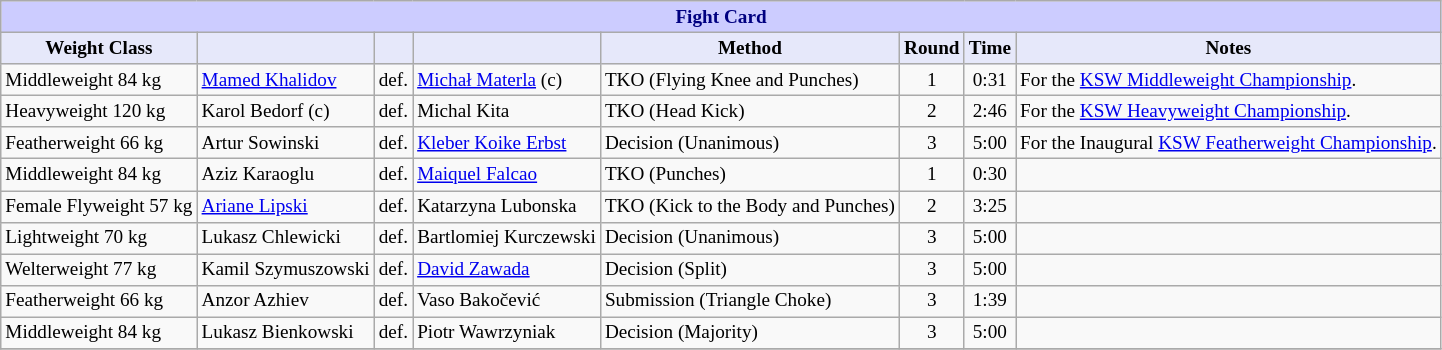<table class="wikitable" style="font-size: 80%;">
<tr>
<th colspan="8" style="background-color: #ccf; color: #000080; text-align: center;"><strong>Fight Card</strong></th>
</tr>
<tr>
<th colspan="1" style="background-color: #E6E8FA; color: #000000; text-align: center;">Weight Class</th>
<th colspan="1" style="background-color: #E6E8FA; color: #000000; text-align: center;"></th>
<th colspan="1" style="background-color: #E6E8FA; color: #000000; text-align: center;"></th>
<th colspan="1" style="background-color: #E6E8FA; color: #000000; text-align: center;"></th>
<th colspan="1" style="background-color: #E6E8FA; color: #000000; text-align: center;">Method</th>
<th colspan="1" style="background-color: #E6E8FA; color: #000000; text-align: center;">Round</th>
<th colspan="1" style="background-color: #E6E8FA; color: #000000; text-align: center;">Time</th>
<th colspan="1" style="background-color: #E6E8FA; color: #000000; text-align: center;">Notes</th>
</tr>
<tr>
<td>Middleweight 84 kg</td>
<td> <a href='#'>Mamed Khalidov</a></td>
<td>def.</td>
<td> <a href='#'>Michał Materla</a> (c)</td>
<td>TKO (Flying Knee and Punches)</td>
<td align=center>1</td>
<td align=center>0:31</td>
<td>For the <a href='#'>KSW Middleweight Championship</a>.</td>
</tr>
<tr>
<td>Heavyweight 120 kg</td>
<td> Karol Bedorf (c)</td>
<td>def.</td>
<td> Michal Kita</td>
<td>TKO (Head Kick)</td>
<td align=center>2</td>
<td align=center>2:46</td>
<td>For the <a href='#'>KSW Heavyweight Championship</a>.</td>
</tr>
<tr>
<td>Featherweight 66 kg</td>
<td> Artur Sowinski</td>
<td>def.</td>
<td> <a href='#'>Kleber Koike Erbst</a></td>
<td>Decision (Unanimous)</td>
<td align=center>3</td>
<td align=center>5:00</td>
<td>For the Inaugural <a href='#'>KSW Featherweight Championship</a>.</td>
</tr>
<tr>
<td>Middleweight 84 kg</td>
<td> Aziz Karaoglu</td>
<td>def.</td>
<td> <a href='#'>Maiquel Falcao</a></td>
<td>TKO (Punches)</td>
<td align=center>1</td>
<td align=center>0:30</td>
<td></td>
</tr>
<tr>
<td>Female Flyweight 57 kg</td>
<td> <a href='#'>Ariane Lipski</a></td>
<td>def.</td>
<td> Katarzyna Lubonska</td>
<td>TKO (Kick to the Body and Punches)</td>
<td align="center">2</td>
<td align="center">3:25</td>
<td></td>
</tr>
<tr>
<td>Lightweight 70 kg</td>
<td> Lukasz Chlewicki</td>
<td>def.</td>
<td> Bartlomiej Kurczewski</td>
<td>Decision (Unanimous)</td>
<td align="center">3</td>
<td align="center">5:00</td>
<td></td>
</tr>
<tr>
<td>Welterweight 77 kg</td>
<td> Kamil Szymuszowski</td>
<td>def.</td>
<td> <a href='#'>David Zawada</a></td>
<td>Decision (Split)</td>
<td align="center">3</td>
<td align="center">5:00</td>
<td></td>
</tr>
<tr>
<td>Featherweight 66 kg</td>
<td> Anzor Azhiev</td>
<td>def.</td>
<td> Vaso Bakočević</td>
<td>Submission (Triangle Choke)</td>
<td align=center>3</td>
<td align=center>1:39</td>
<td></td>
</tr>
<tr>
<td>Middleweight 84 kg</td>
<td> Lukasz Bienkowski</td>
<td>def.</td>
<td> Piotr Wawrzyniak</td>
<td>Decision (Majority)</td>
<td align=center>3</td>
<td align=center>5:00</td>
<td></td>
</tr>
<tr>
</tr>
</table>
